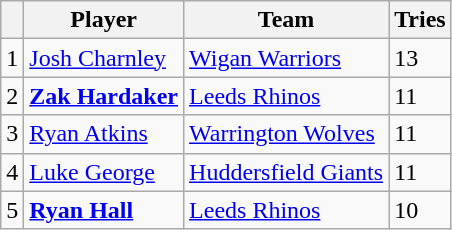<table class="wikitable">
<tr>
<th></th>
<th>Player</th>
<th>Team</th>
<th>Tries</th>
</tr>
<tr>
<td>1</td>
<td><a href='#'>Josh Charnley</a></td>
<td><a href='#'>Wigan Warriors</a></td>
<td>13</td>
</tr>
<tr>
<td>2</td>
<td><strong><a href='#'>Zak Hardaker</a></strong></td>
<td><a href='#'>Leeds Rhinos</a></td>
<td>11</td>
</tr>
<tr>
<td>3</td>
<td><a href='#'>Ryan Atkins</a></td>
<td><a href='#'>Warrington Wolves</a></td>
<td>11</td>
</tr>
<tr>
<td>4</td>
<td><a href='#'>Luke George</a></td>
<td><a href='#'>Huddersfield Giants</a></td>
<td>11</td>
</tr>
<tr>
<td>5</td>
<td><strong><a href='#'>Ryan Hall</a></strong></td>
<td><a href='#'>Leeds Rhinos</a></td>
<td>10</td>
</tr>
</table>
